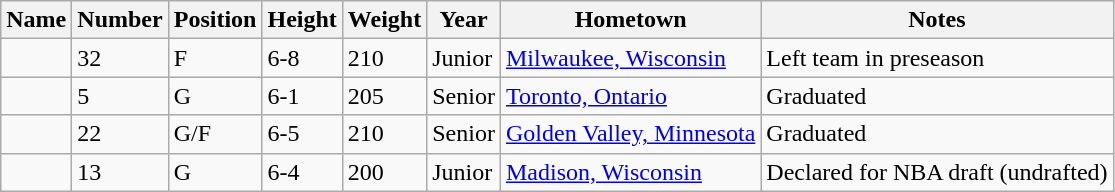<table class="wikitable sortable">
<tr>
<th>Name</th>
<th>Number</th>
<th>Position</th>
<th>Height</th>
<th>Weight</th>
<th>Year</th>
<th>Hometown</th>
<th>Notes</th>
</tr>
<tr>
<td></td>
<td>32</td>
<td>F</td>
<td>6-8</td>
<td>210</td>
<td>Junior</td>
<td><a href='#'>Milwaukee, Wisconsin</a></td>
<td>Left team in preseason</td>
</tr>
<tr>
<td></td>
<td>5</td>
<td>G</td>
<td>6-1</td>
<td>205</td>
<td>Senior</td>
<td><a href='#'>Toronto, Ontario</a></td>
<td>Graduated</td>
</tr>
<tr>
<td></td>
<td>22</td>
<td>G/F</td>
<td>6-5</td>
<td>210</td>
<td>Senior</td>
<td><a href='#'>Golden Valley, Minnesota</a></td>
<td>Graduated</td>
</tr>
<tr>
<td></td>
<td>13</td>
<td>G</td>
<td>6-4</td>
<td>200</td>
<td>Junior</td>
<td><a href='#'>Madison, Wisconsin</a></td>
<td>Declared for NBA draft (undrafted)</td>
</tr>
</table>
